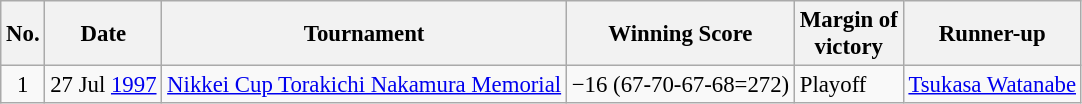<table class="wikitable" style="font-size:95%;">
<tr>
<th>No.</th>
<th>Date</th>
<th>Tournament</th>
<th>Winning Score</th>
<th>Margin of<br>victory</th>
<th>Runner-up</th>
</tr>
<tr>
<td align=center>1</td>
<td align=right>27 Jul <a href='#'>1997</a></td>
<td><a href='#'>Nikkei Cup Torakichi Nakamura Memorial</a></td>
<td>−16 (67-70-67-68=272)</td>
<td>Playoff</td>
<td> <a href='#'>Tsukasa Watanabe</a></td>
</tr>
</table>
